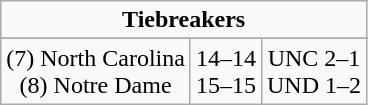<table class="wikitable" style="display: inline-table;">
<tr>
<td align="center" Colspan="3"><strong>Tiebreakers</strong></td>
</tr>
<tr align="center">
</tr>
<tr align="center">
<td>(7) North Carolina<br>(8) Notre Dame</td>
<td>14–14<br>15–15</td>
<td>UNC 2–1<br>UND 1–2</td>
</tr>
</table>
